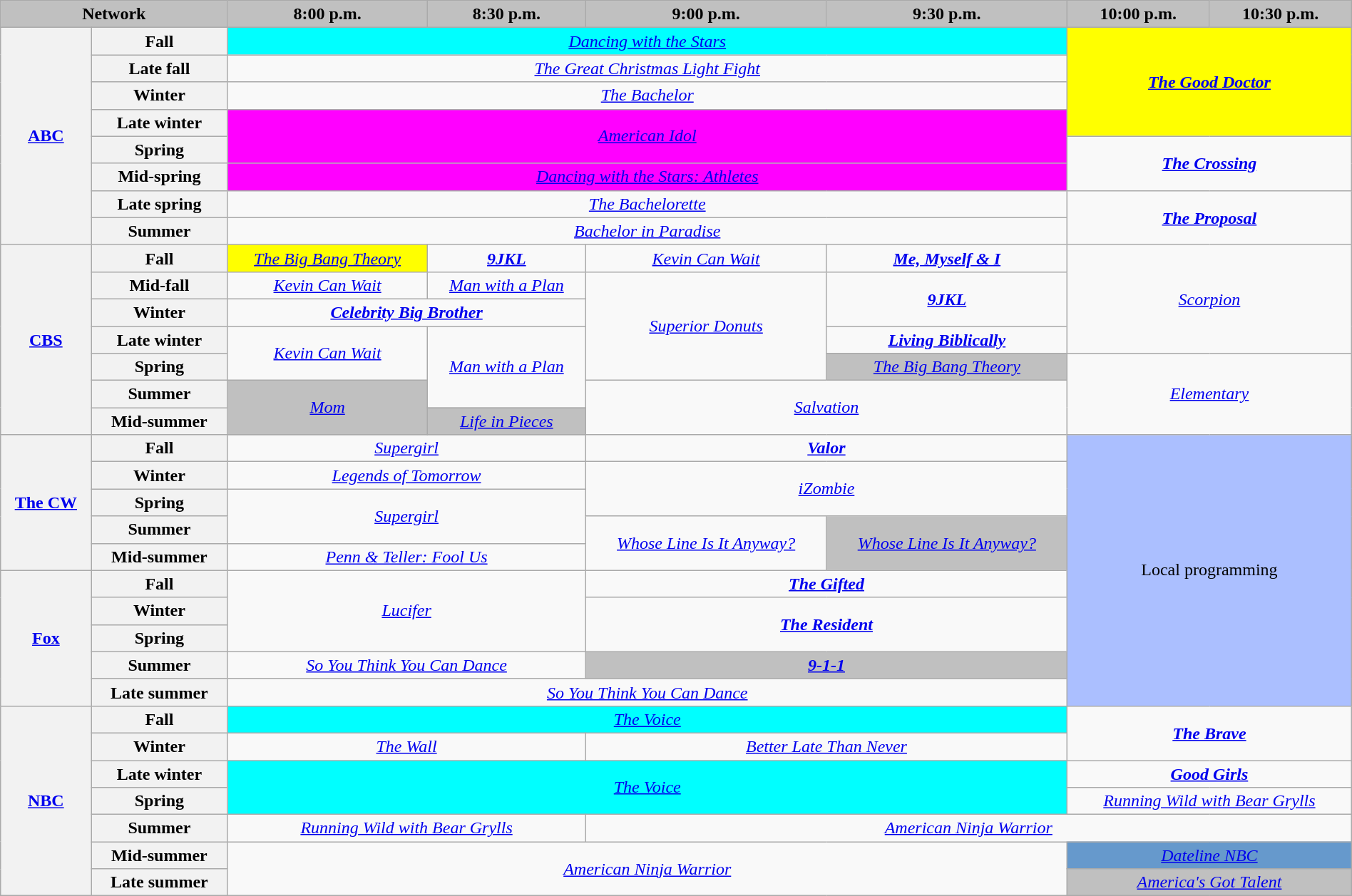<table class="wikitable" style="width:100%;margin-right:0;text-align:center">
<tr>
<th colspan="2" style="background-color:#C0C0C0;text-align:center">Network</th>
<th style="background-color:#C0C0C0;text-align:center">8:00 p.m.</th>
<th style="background-color:#C0C0C0;text-align:center">8:30 p.m.</th>
<th style="background-color:#C0C0C0;text-align:center">9:00 p.m.</th>
<th style="background-color:#C0C0C0;text-align:center">9:30 p.m.</th>
<th style="background-color:#C0C0C0;text-align:center">10:00 p.m.</th>
<th style="background-color:#C0C0C0;text-align:center">10:30 p.m.</th>
</tr>
<tr>
<th rowspan="8"><a href='#'>ABC</a></th>
<th>Fall</th>
<td colspan="4" style="background:#00FFFF;"><em><a href='#'>Dancing with the Stars</a></em> </td>
<td rowspan="4" colspan="2" style="background:#FFFF00;"><strong><em><a href='#'>The Good Doctor</a></em></strong> </td>
</tr>
<tr>
<th>Late fall</th>
<td colspan="4"><em><a href='#'>The Great Christmas Light Fight</a></em></td>
</tr>
<tr>
<th>Winter</th>
<td colspan="4"><em><a href='#'>The Bachelor</a></em></td>
</tr>
<tr>
<th>Late winter</th>
<td rowspan="2" colspan="4" style="background:#FF00FF;"><em><a href='#'>American Idol</a></em> </td>
</tr>
<tr>
<th>Spring</th>
<td rowspan="2" colspan="2"><strong><em><a href='#'>The Crossing</a></em></strong></td>
</tr>
<tr>
<th>Mid-spring</th>
<td colspan="4" style="background:#FF00FF;"><em><a href='#'>Dancing with the Stars: Athletes</a></em> </td>
</tr>
<tr>
<th>Late spring</th>
<td colspan="4"><em><a href='#'>The Bachelorette</a></em></td>
<td rowspan="2" colspan="2"><strong><em><a href='#'>The Proposal</a></em></strong></td>
</tr>
<tr>
<th>Summer</th>
<td colspan="4"><em><a href='#'>Bachelor in Paradise</a></em></td>
</tr>
<tr>
<th rowspan="7"><a href='#'>CBS</a></th>
<th>Fall</th>
<td style="background:#FFFF00;"><em><a href='#'>The Big Bang Theory</a></em> </td>
<td><strong><em><a href='#'>9JKL</a></em></strong></td>
<td><em><a href='#'>Kevin Can Wait</a></em></td>
<td><strong><em><a href='#'>Me, Myself & I</a></em></strong></td>
<td rowspan="4" colspan="2"><em><a href='#'>Scorpion</a></em></td>
</tr>
<tr>
<th>Mid-fall</th>
<td><em><a href='#'>Kevin Can Wait</a></em></td>
<td><em><a href='#'>Man with a Plan</a></em></td>
<td rowspan="4"><em><a href='#'>Superior Donuts</a></em></td>
<td rowspan="2"><strong><em><a href='#'>9JKL</a></em></strong></td>
</tr>
<tr>
<th>Winter</th>
<td colspan="2"><strong><em><a href='#'>Celebrity Big Brother</a></em></strong></td>
</tr>
<tr>
<th>Late winter</th>
<td rowspan="2"><em><a href='#'>Kevin Can Wait</a></em></td>
<td rowspan="3"><em><a href='#'>Man with a Plan</a></em></td>
<td><strong><em><a href='#'>Living Biblically</a></em></strong></td>
</tr>
<tr>
<th>Spring</th>
<td style="background:#C0C0C0;"><em><a href='#'>The Big Bang Theory</a></em> </td>
<td rowspan="3" colspan="2"><em><a href='#'>Elementary</a></em></td>
</tr>
<tr>
<th>Summer</th>
<td style="background:#C0C0C0;" rowspan="2"><em><a href='#'>Mom</a></em> </td>
<td rowspan="2" colspan="2"><em><a href='#'>Salvation</a></em></td>
</tr>
<tr>
<th>Mid-summer</th>
<td style="background:#C0C0C0;"><em><a href='#'>Life in Pieces</a></em> </td>
</tr>
<tr>
<th rowspan="5"><a href='#'>The CW</a></th>
<th>Fall</th>
<td colspan="2"><em><a href='#'>Supergirl</a></em></td>
<td colspan="2"><strong><em><a href='#'>Valor</a></em></strong></td>
<td rowspan="10" colspan="2" style="background:#abbfff;">Local programming</td>
</tr>
<tr>
<th>Winter</th>
<td colspan="2"><em><a href='#'>Legends of Tomorrow</a></em></td>
<td rowspan="2" colspan="2"><em><a href='#'>iZombie</a></em></td>
</tr>
<tr>
<th>Spring</th>
<td rowspan="2" colspan="2"><em><a href='#'>Supergirl</a></em></td>
</tr>
<tr>
<th>Summer</th>
<td rowspan="2"><em><a href='#'>Whose Line Is It Anyway?</a></em></td>
<td style="background:#C0C0C0;" rowspan="2"><em><a href='#'>Whose Line Is It Anyway?</a></em> </td>
</tr>
<tr>
<th>Mid-summer</th>
<td colspan="2"><em><a href='#'>Penn & Teller: Fool Us</a></em></td>
</tr>
<tr>
<th rowspan="5"><a href='#'>Fox</a></th>
<th>Fall</th>
<td rowspan="3" colspan="2"><em><a href='#'>Lucifer</a></em></td>
<td colspan="2"><strong><em><a href='#'>The Gifted</a></em></strong></td>
</tr>
<tr>
<th>Winter</th>
<td rowspan="2" colspan="2"><strong><em><a href='#'>The Resident</a></em></strong></td>
</tr>
<tr>
<th>Spring</th>
</tr>
<tr>
<th>Summer</th>
<td colspan="2"><em><a href='#'>So You Think You Can Dance</a></em></td>
<td style="background:#C0C0C0;" colspan="2"><strong><em><a href='#'>9-1-1</a></em></strong> </td>
</tr>
<tr>
<th>Late summer</th>
<td colspan="4"><em><a href='#'>So You Think You Can Dance</a></em></td>
</tr>
<tr>
<th rowspan="7"><a href='#'>NBC</a></th>
<th>Fall</th>
<td colspan="4" style="background:#00FFFF;"><em><a href='#'>The Voice</a></em> </td>
<td rowspan="2" colspan="2"><strong><em><a href='#'>The Brave</a></em></strong></td>
</tr>
<tr>
<th>Winter</th>
<td colspan="2"><em><a href='#'>The Wall</a></em></td>
<td colspan="2"><em><a href='#'>Better Late Than Never</a></em></td>
</tr>
<tr>
<th>Late winter</th>
<td rowspan="2" colspan="4" style="background:#00FFFF;"><em><a href='#'>The Voice</a></em> </td>
<td colspan="2"><strong><em><a href='#'>Good Girls</a></em></strong></td>
</tr>
<tr>
<th>Spring</th>
<td colspan="2"><em><a href='#'>Running Wild with Bear Grylls</a></em></td>
</tr>
<tr>
<th>Summer</th>
<td colspan="2"><em><a href='#'>Running Wild with Bear Grylls</a></em></td>
<td colspan="4"><em><a href='#'>American Ninja Warrior</a></em></td>
</tr>
<tr>
<th>Mid-summer</th>
<td rowspan="2" colspan="4"><em><a href='#'>American Ninja Warrior</a></em></td>
<td colspan="2" style="background:#6699CC;"><em><a href='#'>Dateline NBC</a></em></td>
</tr>
<tr>
<th>Late summer</th>
<td style="background:#C0C0C0;" colspan="2"><em><a href='#'>America's Got Talent</a></em> </td>
</tr>
</table>
